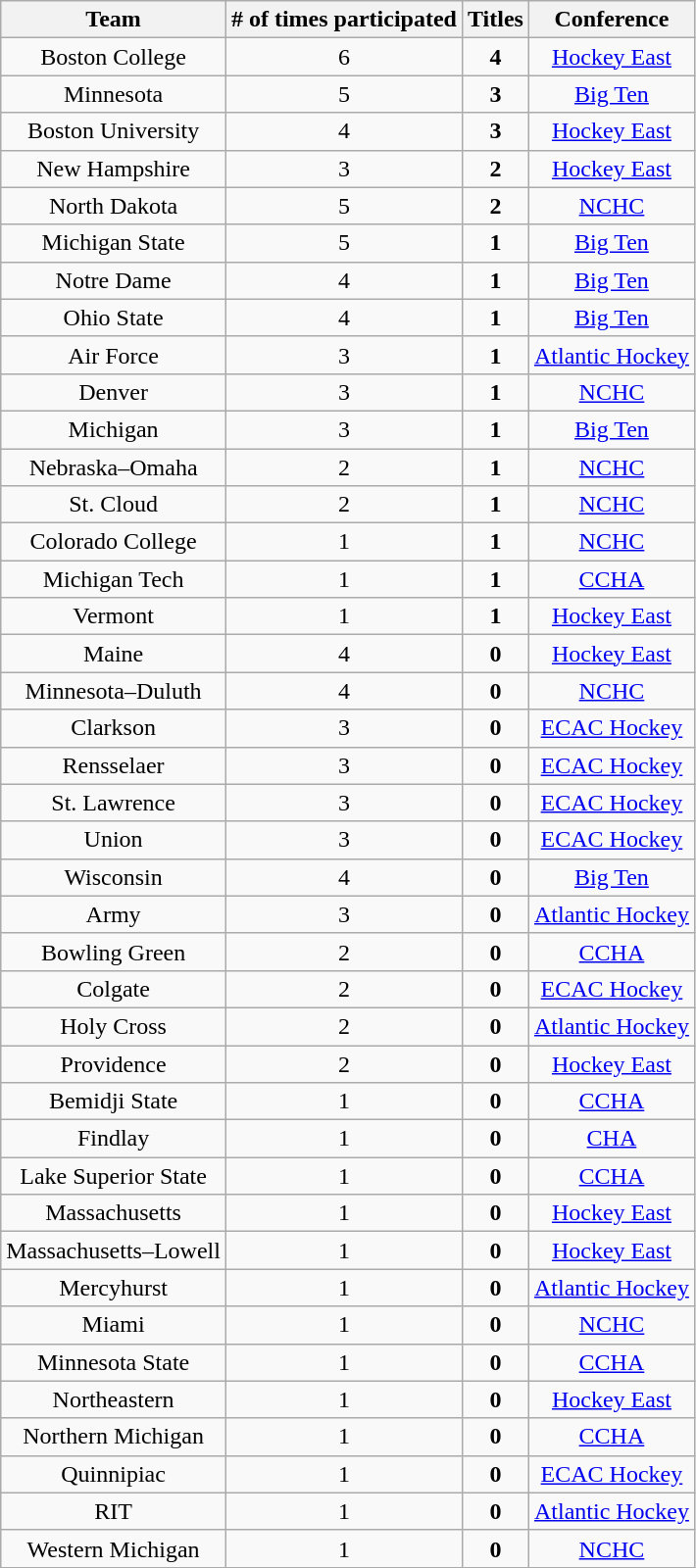<table class="wikitable" style="text-align:center" cellpadding=2 cellspacing=2>
<tr>
<th>Team</th>
<th># of times participated</th>
<th><strong>Titles</strong></th>
<th>Conference</th>
</tr>
<tr>
<td>Boston College</td>
<td>6</td>
<td><strong>4</strong></td>
<td><a href='#'>Hockey East</a></td>
</tr>
<tr>
<td>Minnesota</td>
<td>5</td>
<td><strong>3</strong></td>
<td><a href='#'>Big Ten</a></td>
</tr>
<tr>
<td>Boston University</td>
<td>4</td>
<td><strong>3</strong></td>
<td><a href='#'>Hockey East</a></td>
</tr>
<tr>
<td>New Hampshire</td>
<td>3</td>
<td><strong>2</strong></td>
<td><a href='#'>Hockey East</a></td>
</tr>
<tr>
<td>North Dakota</td>
<td>5</td>
<td><strong>2</strong></td>
<td><a href='#'>NCHC</a></td>
</tr>
<tr>
<td>Michigan State</td>
<td>5</td>
<td><strong>1</strong></td>
<td><a href='#'>Big Ten</a></td>
</tr>
<tr>
<td>Notre Dame</td>
<td>4</td>
<td><strong>1</strong></td>
<td><a href='#'>Big Ten</a></td>
</tr>
<tr>
<td>Ohio State</td>
<td>4</td>
<td><strong>1</strong></td>
<td><a href='#'>Big Ten</a></td>
</tr>
<tr>
<td>Air Force</td>
<td>3</td>
<td><strong>1</strong></td>
<td><a href='#'>Atlantic Hockey</a></td>
</tr>
<tr>
<td>Denver</td>
<td>3</td>
<td><strong>1</strong></td>
<td><a href='#'>NCHC</a></td>
</tr>
<tr>
<td>Michigan</td>
<td>3</td>
<td><strong>1</strong></td>
<td><a href='#'>Big Ten</a></td>
</tr>
<tr>
<td>Nebraska–Omaha</td>
<td>2</td>
<td><strong>1</strong></td>
<td><a href='#'>NCHC</a></td>
</tr>
<tr>
<td>St. Cloud</td>
<td>2</td>
<td><strong>1</strong></td>
<td><a href='#'>NCHC</a></td>
</tr>
<tr>
<td>Colorado College</td>
<td>1</td>
<td><strong>1</strong></td>
<td><a href='#'>NCHC</a></td>
</tr>
<tr>
<td>Michigan Tech</td>
<td>1</td>
<td><strong>1</strong></td>
<td><a href='#'>CCHA</a></td>
</tr>
<tr>
<td>Vermont</td>
<td>1</td>
<td><strong>1</strong></td>
<td><a href='#'>Hockey East</a></td>
</tr>
<tr>
<td>Maine</td>
<td>4</td>
<td><strong>0</strong></td>
<td><a href='#'>Hockey East</a></td>
</tr>
<tr>
<td>Minnesota–Duluth</td>
<td>4</td>
<td><strong>0</strong></td>
<td><a href='#'>NCHC</a></td>
</tr>
<tr>
<td>Clarkson</td>
<td>3</td>
<td><strong>0</strong></td>
<td><a href='#'>ECAC Hockey</a></td>
</tr>
<tr>
<td>Rensselaer</td>
<td>3</td>
<td><strong>0</strong></td>
<td><a href='#'>ECAC Hockey</a></td>
</tr>
<tr>
<td>St. Lawrence</td>
<td>3</td>
<td><strong>0</strong></td>
<td><a href='#'>ECAC Hockey</a></td>
</tr>
<tr>
<td>Union</td>
<td>3</td>
<td><strong>0</strong></td>
<td><a href='#'>ECAC Hockey</a></td>
</tr>
<tr>
<td>Wisconsin</td>
<td>4</td>
<td><strong>0</strong></td>
<td><a href='#'>Big Ten</a></td>
</tr>
<tr>
<td>Army</td>
<td>3</td>
<td><strong>0</strong></td>
<td><a href='#'>Atlantic Hockey</a></td>
</tr>
<tr>
<td>Bowling Green</td>
<td>2</td>
<td><strong>0</strong></td>
<td><a href='#'>CCHA</a></td>
</tr>
<tr>
<td>Colgate</td>
<td>2</td>
<td><strong>0</strong></td>
<td><a href='#'>ECAC Hockey</a></td>
</tr>
<tr>
<td>Holy Cross</td>
<td>2</td>
<td><strong>0</strong></td>
<td><a href='#'>Atlantic Hockey</a></td>
</tr>
<tr>
<td>Providence</td>
<td>2</td>
<td><strong>0</strong></td>
<td><a href='#'>Hockey East</a></td>
</tr>
<tr>
<td>Bemidji State</td>
<td>1</td>
<td><strong>0</strong></td>
<td><a href='#'>CCHA</a></td>
</tr>
<tr>
<td>Findlay</td>
<td>1</td>
<td><strong>0</strong></td>
<td><a href='#'>CHA</a></td>
</tr>
<tr>
<td>Lake Superior State</td>
<td>1</td>
<td><strong>0</strong></td>
<td><a href='#'>CCHA</a></td>
</tr>
<tr>
<td>Massachusetts</td>
<td>1</td>
<td><strong>0</strong></td>
<td><a href='#'>Hockey East</a></td>
</tr>
<tr>
<td>Massachusetts–Lowell</td>
<td>1</td>
<td><strong>0</strong></td>
<td><a href='#'>Hockey East</a></td>
</tr>
<tr>
<td>Mercyhurst</td>
<td>1</td>
<td><strong>0</strong></td>
<td><a href='#'>Atlantic Hockey</a></td>
</tr>
<tr>
<td>Miami</td>
<td>1</td>
<td><strong>0</strong></td>
<td><a href='#'>NCHC</a></td>
</tr>
<tr>
<td>Minnesota State</td>
<td>1</td>
<td><strong>0</strong></td>
<td><a href='#'>CCHA</a></td>
</tr>
<tr>
<td>Northeastern</td>
<td>1</td>
<td><strong>0</strong></td>
<td><a href='#'>Hockey East</a></td>
</tr>
<tr>
<td>Northern Michigan</td>
<td>1</td>
<td><strong>0</strong></td>
<td><a href='#'>CCHA</a></td>
</tr>
<tr>
<td>Quinnipiac</td>
<td>1</td>
<td><strong>0</strong></td>
<td><a href='#'>ECAC Hockey</a></td>
</tr>
<tr>
<td>RIT</td>
<td>1</td>
<td><strong>0</strong></td>
<td><a href='#'>Atlantic Hockey</a></td>
</tr>
<tr>
<td>Western Michigan</td>
<td>1</td>
<td><strong>0</strong></td>
<td><a href='#'>NCHC</a></td>
</tr>
</table>
